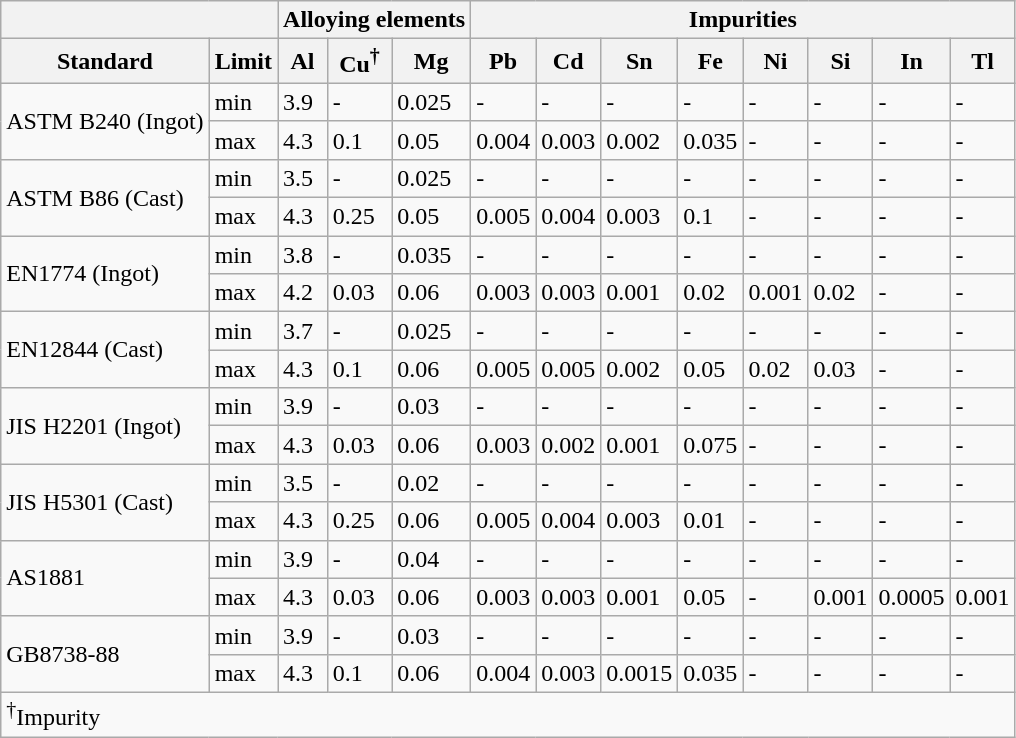<table class="wikitable">
<tr>
<th colspan=2></th>
<th colspan=3>Alloying elements</th>
<th colspan=8>Impurities</th>
</tr>
<tr>
<th>Standard</th>
<th>Limit</th>
<th>Al</th>
<th>Cu<sup>†</sup></th>
<th>Mg</th>
<th>Pb</th>
<th>Cd</th>
<th>Sn</th>
<th>Fe</th>
<th>Ni</th>
<th>Si</th>
<th>In</th>
<th>Tl</th>
</tr>
<tr>
<td rowspan=2>ASTM B240 (Ingot)</td>
<td>min</td>
<td>3.9</td>
<td>-</td>
<td>0.025</td>
<td>-</td>
<td>-</td>
<td>-</td>
<td>-</td>
<td>-</td>
<td>-</td>
<td>-</td>
<td>-</td>
</tr>
<tr>
<td>max</td>
<td>4.3</td>
<td>0.1</td>
<td>0.05</td>
<td>0.004</td>
<td>0.003</td>
<td>0.002</td>
<td>0.035</td>
<td>-</td>
<td>-</td>
<td>-</td>
<td>-</td>
</tr>
<tr>
<td rowspan=2>ASTM B86 (Cast)</td>
<td>min</td>
<td>3.5</td>
<td>-</td>
<td>0.025</td>
<td>-</td>
<td>-</td>
<td>-</td>
<td>-</td>
<td>-</td>
<td>-</td>
<td>-</td>
<td>-</td>
</tr>
<tr>
<td>max</td>
<td>4.3</td>
<td>0.25</td>
<td>0.05</td>
<td>0.005</td>
<td>0.004</td>
<td>0.003</td>
<td>0.1</td>
<td>-</td>
<td>-</td>
<td>-</td>
<td>-</td>
</tr>
<tr>
<td rowspan=2>EN1774 (Ingot)</td>
<td>min</td>
<td>3.8</td>
<td>-</td>
<td>0.035</td>
<td>-</td>
<td>-</td>
<td>-</td>
<td>-</td>
<td>-</td>
<td>-</td>
<td>-</td>
<td>-</td>
</tr>
<tr>
<td>max</td>
<td>4.2</td>
<td>0.03</td>
<td>0.06</td>
<td>0.003</td>
<td>0.003</td>
<td>0.001</td>
<td>0.02</td>
<td>0.001</td>
<td>0.02</td>
<td>-</td>
<td>-</td>
</tr>
<tr>
<td rowspan=2>EN12844 (Cast)</td>
<td>min</td>
<td>3.7</td>
<td>-</td>
<td>0.025</td>
<td>-</td>
<td>-</td>
<td>-</td>
<td>-</td>
<td>-</td>
<td>-</td>
<td>-</td>
<td>-</td>
</tr>
<tr>
<td>max</td>
<td>4.3</td>
<td>0.1</td>
<td>0.06</td>
<td>0.005</td>
<td>0.005</td>
<td>0.002</td>
<td>0.05</td>
<td>0.02</td>
<td>0.03</td>
<td>-</td>
<td>-</td>
</tr>
<tr>
<td rowspan=2>JIS H2201 (Ingot)</td>
<td>min</td>
<td>3.9</td>
<td>-</td>
<td>0.03</td>
<td>-</td>
<td>-</td>
<td>-</td>
<td>-</td>
<td>-</td>
<td>-</td>
<td>-</td>
<td>-</td>
</tr>
<tr>
<td>max</td>
<td>4.3</td>
<td>0.03</td>
<td>0.06</td>
<td>0.003</td>
<td>0.002</td>
<td>0.001</td>
<td>0.075</td>
<td>-</td>
<td>-</td>
<td>-</td>
<td>-</td>
</tr>
<tr>
<td rowspan=2>JIS H5301 (Cast)</td>
<td>min</td>
<td>3.5</td>
<td>-</td>
<td>0.02</td>
<td>-</td>
<td>-</td>
<td>-</td>
<td>-</td>
<td>-</td>
<td>-</td>
<td>-</td>
<td>-</td>
</tr>
<tr>
<td>max</td>
<td>4.3</td>
<td>0.25</td>
<td>0.06</td>
<td>0.005</td>
<td>0.004</td>
<td>0.003</td>
<td>0.01</td>
<td>-</td>
<td>-</td>
<td>-</td>
<td>-</td>
</tr>
<tr>
<td rowspan=2>AS1881</td>
<td>min</td>
<td>3.9</td>
<td>-</td>
<td>0.04</td>
<td>-</td>
<td>-</td>
<td>-</td>
<td>-</td>
<td>-</td>
<td>-</td>
<td>-</td>
<td>-</td>
</tr>
<tr>
<td>max</td>
<td>4.3</td>
<td>0.03</td>
<td>0.06</td>
<td>0.003</td>
<td>0.003</td>
<td>0.001</td>
<td>0.05</td>
<td>-</td>
<td>0.001</td>
<td>0.0005</td>
<td>0.001</td>
</tr>
<tr>
<td rowspan=2>GB8738-88</td>
<td>min</td>
<td>3.9</td>
<td>-</td>
<td>0.03</td>
<td>-</td>
<td>-</td>
<td>-</td>
<td>-</td>
<td>-</td>
<td>-</td>
<td>-</td>
<td>-</td>
</tr>
<tr>
<td>max</td>
<td>4.3</td>
<td>0.1</td>
<td>0.06</td>
<td>0.004</td>
<td>0.003</td>
<td>0.0015</td>
<td>0.035</td>
<td>-</td>
<td>-</td>
<td>-</td>
<td>-</td>
</tr>
<tr>
<td colspan=13><sup>†</sup>Impurity</td>
</tr>
</table>
